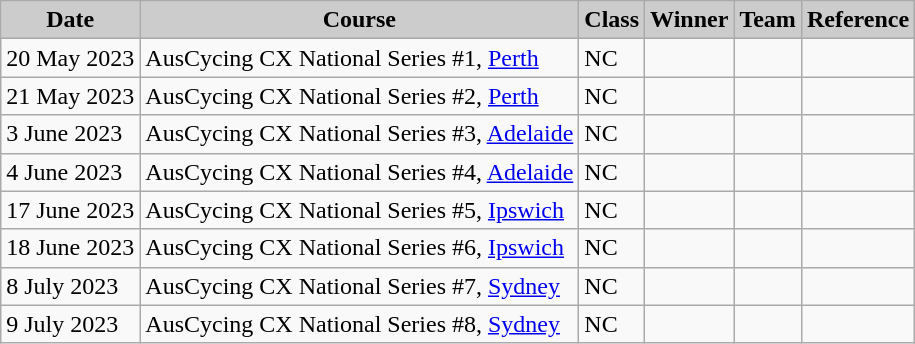<table class="wikitable sortable alternance ">
<tr>
<th scope="col" style="background-color:#CCCCCC;">Date</th>
<th scope="col" style="background-color:#CCCCCC;">Course</th>
<th scope="col" style="background-color:#CCCCCC;">Class</th>
<th scope="col" style="background-color:#CCCCCC;">Winner</th>
<th scope="col" style="background-color:#CCCCCC;">Team</th>
<th scope="col" style="background-color:#CCCCCC;">Reference</th>
</tr>
<tr>
<td>20 May 2023</td>
<td> AusCycing CX National Series #1, <a href='#'>Perth</a></td>
<td>NC</td>
<td></td>
<td></td>
<td></td>
</tr>
<tr>
<td>21 May 2023</td>
<td> AusCycing CX National Series #2, <a href='#'>Perth</a></td>
<td>NC</td>
<td></td>
<td></td>
<td></td>
</tr>
<tr>
<td>3 June 2023</td>
<td> AusCycing CX National Series #3, <a href='#'>Adelaide</a></td>
<td>NC</td>
<td></td>
<td></td>
<td></td>
</tr>
<tr>
<td>4 June 2023</td>
<td> AusCycing CX National Series #4, <a href='#'>Adelaide</a></td>
<td>NC</td>
<td></td>
<td></td>
<td></td>
</tr>
<tr>
<td>17 June 2023</td>
<td> AusCycing CX National Series #5, <a href='#'>Ipswich</a></td>
<td>NC</td>
<td></td>
<td></td>
<td></td>
</tr>
<tr>
<td>18 June 2023</td>
<td> AusCycing CX National Series #6, <a href='#'>Ipswich</a></td>
<td>NC</td>
<td></td>
<td></td>
<td></td>
</tr>
<tr>
<td>8 July 2023</td>
<td> AusCycing CX National Series #7, <a href='#'>Sydney</a></td>
<td>NC</td>
<td></td>
<td></td>
<td></td>
</tr>
<tr>
<td>9 July 2023</td>
<td> AusCycing CX National Series #8, <a href='#'>Sydney</a></td>
<td>NC</td>
<td></td>
<td></td>
<td></td>
</tr>
</table>
